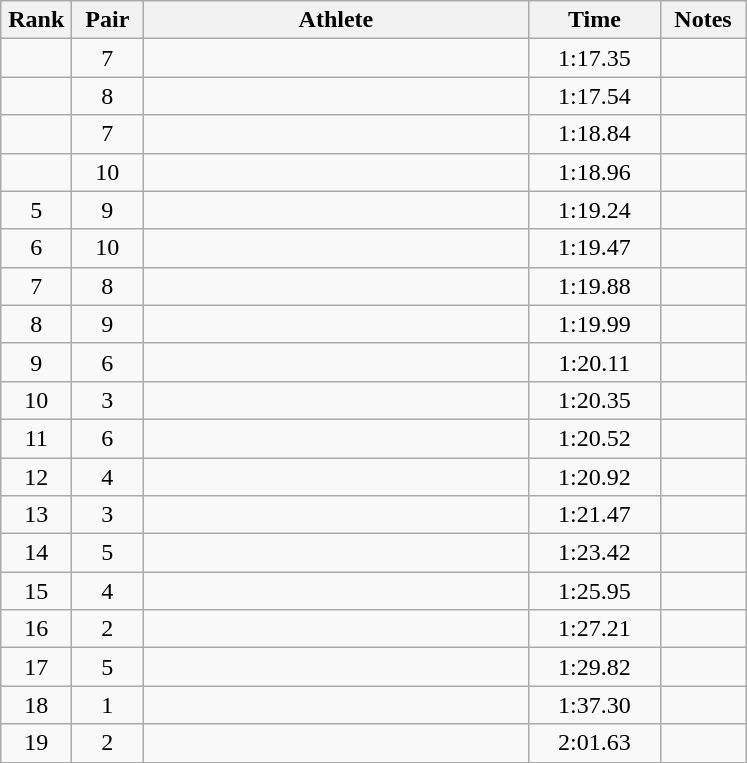<table class=wikitable style="text-align:center">
<tr>
<th width=40>Rank</th>
<th width=40>Pair</th>
<th width=250>Athlete</th>
<th width=80>Time</th>
<th width=50>Notes</th>
</tr>
<tr>
<td></td>
<td>7</td>
<td align=left></td>
<td>1:17.35</td>
<td></td>
</tr>
<tr>
<td></td>
<td>8</td>
<td align=left></td>
<td>1:17.54</td>
<td></td>
</tr>
<tr>
<td></td>
<td>7</td>
<td align=left></td>
<td>1:18.84</td>
<td></td>
</tr>
<tr>
<td></td>
<td>10</td>
<td align=left></td>
<td>1:18.96</td>
<td></td>
</tr>
<tr>
<td>5</td>
<td>9</td>
<td align=left></td>
<td>1:19.24</td>
<td></td>
</tr>
<tr>
<td>6</td>
<td>10</td>
<td align=left></td>
<td>1:19.47</td>
<td></td>
</tr>
<tr>
<td>7</td>
<td>8</td>
<td align=left></td>
<td>1:19.88</td>
<td></td>
</tr>
<tr>
<td>8</td>
<td>9</td>
<td align=left></td>
<td>1:19.99</td>
<td></td>
</tr>
<tr>
<td>9</td>
<td>6</td>
<td align=left></td>
<td>1:20.11</td>
<td></td>
</tr>
<tr>
<td>10</td>
<td>3</td>
<td align=left></td>
<td>1:20.35</td>
<td></td>
</tr>
<tr>
<td>11</td>
<td>6</td>
<td align=left></td>
<td>1:20.52</td>
<td></td>
</tr>
<tr>
<td>12</td>
<td>4</td>
<td align=left></td>
<td>1:20.92</td>
<td></td>
</tr>
<tr>
<td>13</td>
<td>3</td>
<td align=left></td>
<td>1:21.47</td>
<td></td>
</tr>
<tr>
<td>14</td>
<td>5</td>
<td align=left></td>
<td>1:23.42</td>
<td></td>
</tr>
<tr>
<td>15</td>
<td>4</td>
<td align=left></td>
<td>1:25.95</td>
<td></td>
</tr>
<tr>
<td>16</td>
<td>2</td>
<td align=left></td>
<td>1:27.21</td>
<td></td>
</tr>
<tr>
<td>17</td>
<td>5</td>
<td align=left></td>
<td>1:29.82</td>
<td></td>
</tr>
<tr>
<td>18</td>
<td>1</td>
<td align=left></td>
<td>1:37.30</td>
<td></td>
</tr>
<tr>
<td>19</td>
<td>2</td>
<td align=left></td>
<td>2:01.63</td>
<td></td>
</tr>
</table>
